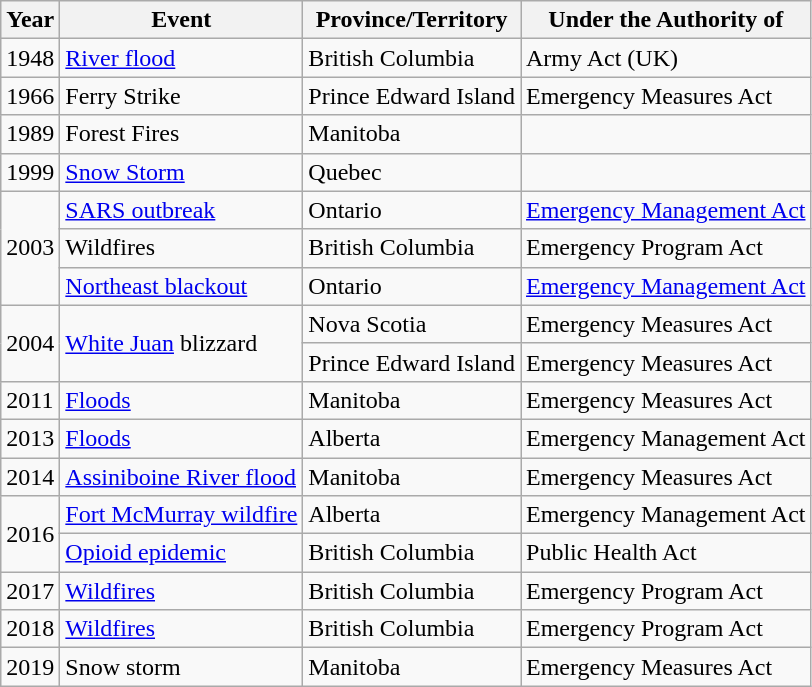<table class="wikitable sortable mw-collapsible">
<tr>
<th>Year</th>
<th>Event</th>
<th>Province/Territory</th>
<th>Under the Authority of</th>
</tr>
<tr>
<td>1948</td>
<td><a href='#'>River flood</a></td>
<td>British Columbia</td>
<td>Army Act (UK)</td>
</tr>
<tr>
<td>1966</td>
<td>Ferry Strike</td>
<td>Prince Edward Island</td>
<td>Emergency Measures Act</td>
</tr>
<tr>
<td>1989</td>
<td>Forest Fires</td>
<td>Manitoba</td>
<td></td>
</tr>
<tr>
<td>1999</td>
<td><a href='#'>Snow Storm</a></td>
<td>Quebec</td>
<td></td>
</tr>
<tr>
<td rowspan="3">2003</td>
<td><a href='#'>SARS outbreak</a></td>
<td>Ontario</td>
<td><a href='#'>Emergency Management Act</a></td>
</tr>
<tr>
<td>Wildfires</td>
<td>British Columbia</td>
<td>Emergency Program Act</td>
</tr>
<tr>
<td><a href='#'>Northeast blackout</a></td>
<td>Ontario</td>
<td><a href='#'>Emergency Management Act</a></td>
</tr>
<tr>
<td rowspan="2">2004</td>
<td rowspan="2"><a href='#'>White Juan</a> blizzard</td>
<td>Nova Scotia</td>
<td>Emergency Measures Act</td>
</tr>
<tr>
<td>Prince Edward Island</td>
<td>Emergency Measures Act</td>
</tr>
<tr>
<td>2011</td>
<td><a href='#'>Floods</a></td>
<td>Manitoba</td>
<td>Emergency Measures Act</td>
</tr>
<tr>
<td>2013</td>
<td><a href='#'>Floods</a></td>
<td>Alberta</td>
<td>Emergency Management Act</td>
</tr>
<tr>
<td>2014</td>
<td><a href='#'>Assiniboine River flood</a></td>
<td>Manitoba</td>
<td>Emergency Measures Act </td>
</tr>
<tr>
<td rowspan="2">2016</td>
<td><a href='#'>Fort McMurray wildfire</a></td>
<td>Alberta</td>
<td>Emergency Management Act</td>
</tr>
<tr>
<td><a href='#'>Opioid epidemic</a></td>
<td>British Columbia</td>
<td>Public Health Act</td>
</tr>
<tr>
<td>2017</td>
<td><a href='#'>Wildfires</a></td>
<td>British Columbia</td>
<td>Emergency Program Act</td>
</tr>
<tr>
<td>2018</td>
<td><a href='#'>Wildfires</a></td>
<td>British Columbia</td>
<td>Emergency Program Act</td>
</tr>
<tr>
<td>2019</td>
<td>Snow storm</td>
<td>Manitoba</td>
<td>Emergency Measures Act</td>
</tr>
</table>
